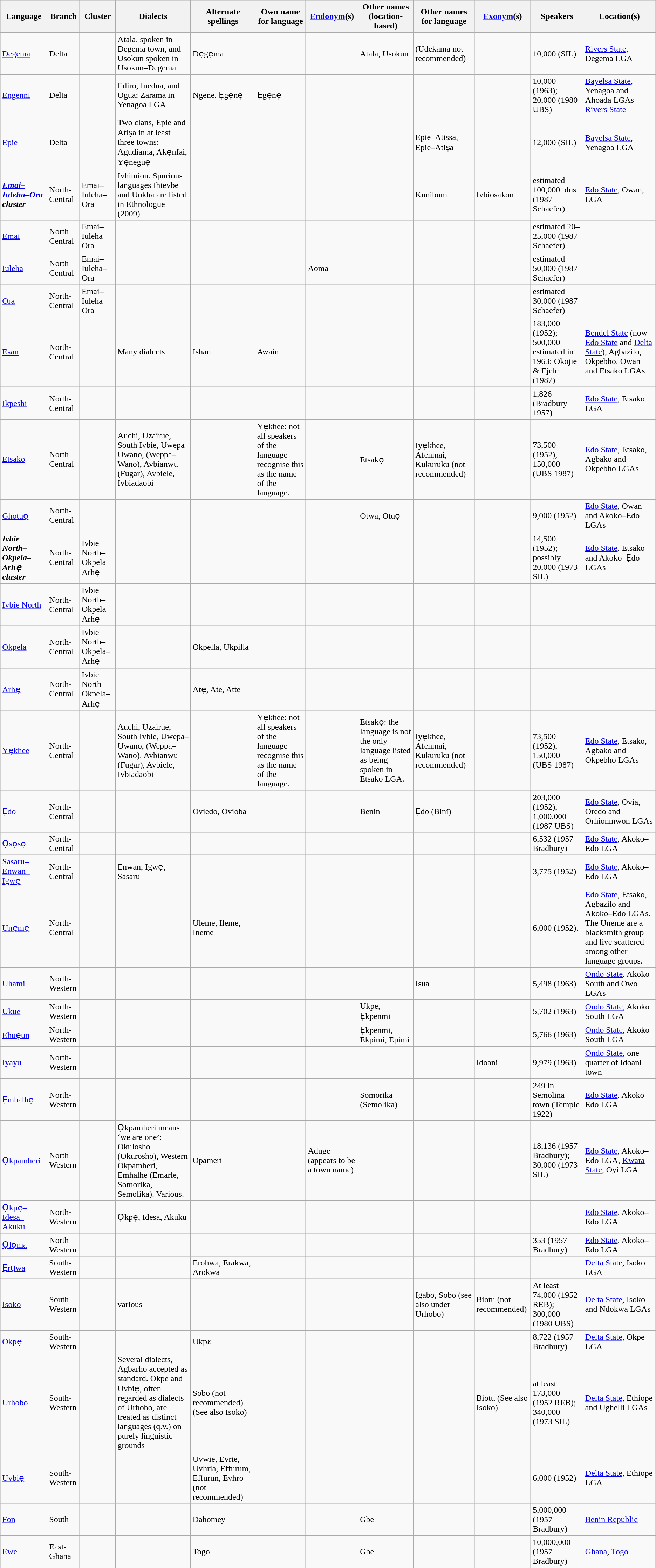<table class="wikitable sortable">
<tr>
<th scope=col>Language</th>
<th scope=col>Branch</th>
<th scope=col>Cluster</th>
<th scope=col>Dialects</th>
<th scope=col>Alternate spellings</th>
<th scope=col>Own name for language</th>
<th scope=col><a href='#'>Endonym</a>(s)</th>
<th scope=col>Other names (location-based)</th>
<th scope=col>Other names for language</th>
<th scope=col><a href='#'>Exonym</a>(s)</th>
<th scope=col>Speakers</th>
<th scope=col>Location(s)</th>
</tr>
<tr>
<td><a href='#'>Degema</a></td>
<td>Delta</td>
<td></td>
<td>Atala, spoken in Degema town, and Usokun spoken in Usokun–Degema</td>
<td>Dẹgẹma</td>
<td></td>
<td></td>
<td>Atala, Usokun</td>
<td>(Udekama not recommended)</td>
<td></td>
<td>10,000 (SIL)</td>
<td><a href='#'>Rivers State</a>, Degema LGA</td>
</tr>
<tr>
<td><a href='#'>Engenni</a></td>
<td>Delta</td>
<td></td>
<td>Ediro, Inedua, and Ogua; Zarama in Yenagoa LGA</td>
<td>Ngene, Ẹgẹnẹ</td>
<td>Ẹgẹnẹ</td>
<td></td>
<td></td>
<td></td>
<td></td>
<td>10,000 (1963); 20,000 (1980 UBS)</td>
<td><a href='#'>Bayelsa State</a>, Yenagoa and Ahoada LGAs <a href='#'>Rivers State</a></td>
</tr>
<tr>
<td><a href='#'>Epie</a></td>
<td>Delta</td>
<td></td>
<td>Two clans, Epie and Atiṣa in at least three towns: Agudiama, Akẹnfai, Yẹneguẹ</td>
<td></td>
<td></td>
<td></td>
<td></td>
<td>Epie–Atissa, Epie–Atiṣa</td>
<td></td>
<td>12,000 (SIL)</td>
<td><a href='#'>Bayelsa State</a>, Yenagoa LGA</td>
</tr>
<tr>
<td><strong><em><a href='#'>Emai–Iuleha–Ora</a> cluster</em></strong></td>
<td>North-Central</td>
<td>Emai–Iuleha–Ora</td>
<td>Ivhimion. Spurious languages Ihievbe and Uokha are listed in Ethnologue (2009)</td>
<td></td>
<td></td>
<td></td>
<td></td>
<td>Kunibum</td>
<td>Ivbiosakon</td>
<td>estimated 100,000 plus (1987 Schaefer)</td>
<td><a href='#'>Edo State</a>, Owan, LGA</td>
</tr>
<tr>
<td><a href='#'>Emai</a></td>
<td>North-Central</td>
<td>Emai–Iuleha–Ora</td>
<td></td>
<td></td>
<td></td>
<td></td>
<td></td>
<td></td>
<td></td>
<td>estimated 20–25,000 (1987 Schaefer)</td>
<td></td>
</tr>
<tr>
<td><a href='#'>Iuleha</a></td>
<td>North-Central</td>
<td>Emai–Iuleha–Ora</td>
<td></td>
<td></td>
<td></td>
<td>Aoma</td>
<td></td>
<td></td>
<td></td>
<td>estimated 50,000 (1987 Schaefer)</td>
<td></td>
</tr>
<tr>
<td><a href='#'>Ora</a></td>
<td>North-Central</td>
<td>Emai–Iuleha–Ora</td>
<td></td>
<td></td>
<td></td>
<td></td>
<td></td>
<td></td>
<td></td>
<td>estimated 30,000 (1987 Schaefer)</td>
<td></td>
</tr>
<tr>
<td><a href='#'>Esan</a></td>
<td>North-Central</td>
<td></td>
<td>Many dialects</td>
<td>Ishan</td>
<td>Awain</td>
<td></td>
<td></td>
<td></td>
<td></td>
<td>183,000 (1952); 500,000 estimated in 1963: Okojie & Ejele (1987)</td>
<td><a href='#'>Bendel State</a> (now <a href='#'>Edo State</a> and <a href='#'>Delta State</a>), Agbazilo, Okpebho, Owan and Etsako LGAs</td>
</tr>
<tr>
<td><a href='#'>Ikpeshi</a></td>
<td>North-Central</td>
<td></td>
<td></td>
<td></td>
<td></td>
<td></td>
<td></td>
<td></td>
<td></td>
<td>1,826 (Bradbury 1957)</td>
<td><a href='#'>Edo State</a>, Etsako LGA</td>
</tr>
<tr>
<td><a href='#'>Etsako</a></td>
<td>North-Central</td>
<td></td>
<td>Auchi, Uzairue, South Ivbie, Uwepa–Uwano, (Weppa–Wano), Avbianwu (Fugar), Avbiele, Ivbiadaobi</td>
<td></td>
<td>Yẹkhee: not all speakers of the language recognise this as the name of the language.</td>
<td></td>
<td>Etsakọ</td>
<td>Iyẹkhee, Afenmai, Kukuruku (not recommended)</td>
<td></td>
<td>73,500 (1952), 150,000 (UBS 1987)</td>
<td><a href='#'>Edo State</a>, Etsako, Agbako and Okpebho LGAs</td>
</tr>
<tr>
<td><a href='#'>Ghotuọ</a></td>
<td>North-Central</td>
<td></td>
<td></td>
<td></td>
<td></td>
<td></td>
<td>Otwa, Otuọ</td>
<td></td>
<td></td>
<td>9,000 (1952)</td>
<td><a href='#'>Edo State</a>, Owan and Akoko–Edo LGAs</td>
</tr>
<tr>
<td><strong><em>Ivbie North–Okpela–Arhẹ cluster</em></strong></td>
<td>North-Central</td>
<td>Ivbie North–Okpela–Arhẹ</td>
<td></td>
<td></td>
<td></td>
<td></td>
<td></td>
<td></td>
<td></td>
<td>14,500 (1952); possibly 20,000 (1973 SIL)</td>
<td><a href='#'>Edo State</a>, Etsako and Akoko–Ẹdo LGAs</td>
</tr>
<tr>
<td><a href='#'>Ivbie North</a></td>
<td>North-Central</td>
<td>Ivbie North–Okpela–Arhẹ</td>
<td></td>
<td></td>
<td></td>
<td></td>
<td></td>
<td></td>
<td></td>
<td></td>
<td></td>
</tr>
<tr>
<td><a href='#'>Okpela</a></td>
<td>North-Central</td>
<td>Ivbie North–Okpela–Arhẹ</td>
<td></td>
<td>Okpella, Ukpilla</td>
<td></td>
<td></td>
<td></td>
<td></td>
<td></td>
<td></td>
<td></td>
</tr>
<tr>
<td><a href='#'>Arhẹ</a></td>
<td>North-Central</td>
<td>Ivbie North–Okpela–Arhẹ</td>
<td></td>
<td>Atẹ, Ate, Atte</td>
<td></td>
<td></td>
<td></td>
<td></td>
<td></td>
<td></td>
<td></td>
</tr>
<tr>
<td><a href='#'>Yẹkhee</a></td>
<td>North-Central</td>
<td></td>
<td>Auchi, Uzairue, South Ivbie, Uwepa–Uwano, (Weppa–Wano), Avbianwu (Fugar), Avbiele, Ivbiadaobi</td>
<td></td>
<td>Yẹkhee: not all speakers of the language recognise this as the name of the language.</td>
<td></td>
<td>Etsakọ: the language is not the only language listed as being spoken in Etsako LGA.</td>
<td>Iyẹkhee, Afenmai, Kukuruku (not recommended)</td>
<td></td>
<td>73,500 (1952), 150,000 (UBS 1987)</td>
<td><a href='#'>Edo State</a>, Etsako, Agbako and Okpebho LGAs</td>
</tr>
<tr>
<td><a href='#'>Ẹdo</a></td>
<td>North-Central</td>
<td></td>
<td></td>
<td>Oviedo, Ovioba</td>
<td></td>
<td></td>
<td>Benin</td>
<td>Ẹdo (Binĩ)</td>
<td></td>
<td>203,000 (1952), 1,000,000 (1987 UBS)</td>
<td><a href='#'>Edo State</a>, Ovia, Oredo and Orhionmwon LGAs</td>
</tr>
<tr>
<td><a href='#'>Ọsọsọ</a></td>
<td>North-Central</td>
<td></td>
<td></td>
<td></td>
<td></td>
<td></td>
<td></td>
<td></td>
<td></td>
<td>6,532 (1957 Bradbury)</td>
<td><a href='#'>Edo State</a>, Akoko–Edo LGA</td>
</tr>
<tr>
<td><a href='#'>Sasaru–Enwan–Igwẹ</a></td>
<td>North-Central</td>
<td></td>
<td>Enwan, Igwẹ, Sasaru</td>
<td></td>
<td></td>
<td></td>
<td></td>
<td></td>
<td></td>
<td>3,775 (1952)</td>
<td><a href='#'>Edo State</a>, Akoko–Edo LGA</td>
</tr>
<tr>
<td><a href='#'>Unẹmẹ</a></td>
<td>North-Central</td>
<td></td>
<td></td>
<td>Uleme, Ileme, Ineme</td>
<td></td>
<td></td>
<td></td>
<td></td>
<td></td>
<td>6,000 (1952).</td>
<td><a href='#'>Edo State</a>, Etsako, Agbazilo and Akoko–Edo LGAs. The Uneme are a blacksmith group and live scattered among other language groups.</td>
</tr>
<tr>
<td><a href='#'>Uhami</a></td>
<td>North-Western</td>
<td></td>
<td></td>
<td></td>
<td></td>
<td></td>
<td></td>
<td>Isua</td>
<td></td>
<td>5,498 (1963)</td>
<td><a href='#'>Ondo State</a>, Akoko–South and Owo LGAs</td>
</tr>
<tr>
<td><a href='#'>Ukue</a></td>
<td>North-Western</td>
<td></td>
<td></td>
<td></td>
<td></td>
<td></td>
<td>Ukpe, Ẹkpenmi</td>
<td></td>
<td></td>
<td>5,702 (1963)</td>
<td><a href='#'>Ondo State</a>, Akoko South LGA</td>
</tr>
<tr>
<td><a href='#'>Ehuẹun</a></td>
<td>North-Western</td>
<td></td>
<td></td>
<td></td>
<td></td>
<td></td>
<td>Ẹkpenmi, Ekpimi, Epimi</td>
<td></td>
<td></td>
<td>5,766 (1963)</td>
<td><a href='#'>Ondo State</a>, Akoko South LGA</td>
</tr>
<tr>
<td><a href='#'>Iyayu</a></td>
<td>North-Western</td>
<td></td>
<td></td>
<td></td>
<td></td>
<td></td>
<td></td>
<td></td>
<td>Idoani</td>
<td>9,979 (1963)</td>
<td><a href='#'>Ondo State</a>, one quarter of Idoani town</td>
</tr>
<tr>
<td><a href='#'>Ẹmhalhẹ</a></td>
<td>North-Western</td>
<td></td>
<td></td>
<td></td>
<td></td>
<td></td>
<td>Somorika (Semolika)</td>
<td></td>
<td></td>
<td>249 in Semolina town (Temple 1922)</td>
<td><a href='#'>Edo State</a>, Akoko–Edo LGA</td>
</tr>
<tr>
<td><a href='#'>Ọkpamheri</a></td>
<td>North-Western</td>
<td></td>
<td>Ọkpamheri means ‘we are one’: Okulosho (Okurosho), Western Okpamheri, Emhalhe (Emarle, Somorika, Semolika). Various.</td>
<td>Opameri</td>
<td></td>
<td>Aduge (appears to be a town name)</td>
<td></td>
<td></td>
<td></td>
<td>18,136 (1957 Bradbury); 30,000 (1973 SIL)</td>
<td><a href='#'>Edo State</a>, Akoko–Edo LGA, <a href='#'>Kwara State</a>, Oyi LGA</td>
</tr>
<tr>
<td><a href='#'>Ọkpẹ–Idesa–Akuku</a></td>
<td>North-Western</td>
<td></td>
<td>Ọkpẹ, Idesa, Akuku</td>
<td></td>
<td></td>
<td></td>
<td></td>
<td></td>
<td></td>
<td></td>
<td><a href='#'>Edo State</a>, Akoko–Edo LGA</td>
</tr>
<tr>
<td><a href='#'>Ọlọma</a></td>
<td>North-Western</td>
<td></td>
<td></td>
<td></td>
<td></td>
<td></td>
<td></td>
<td></td>
<td></td>
<td>353 (1957 Bradbury)</td>
<td><a href='#'>Edo State</a>, Akoko–Edo LGA</td>
</tr>
<tr>
<td><a href='#'>Ẹrụwa</a></td>
<td>South-Western</td>
<td></td>
<td></td>
<td>Erohwa, Erakwa, Arokwa</td>
<td></td>
<td></td>
<td></td>
<td></td>
<td></td>
<td></td>
<td><a href='#'>Delta State</a>, Isoko LGA</td>
</tr>
<tr>
<td><a href='#'>Isoko</a></td>
<td>South-Western</td>
<td></td>
<td>various</td>
<td></td>
<td></td>
<td></td>
<td></td>
<td>Igabo, Sobo (see also under Urhobo)</td>
<td>Biotu (not recommended)</td>
<td>At least 74,000 (1952 REB); 300,000 (1980 UBS)</td>
<td><a href='#'>Delta State</a>, Isoko and Ndokwa LGAs</td>
</tr>
<tr>
<td><a href='#'>Okpẹ</a></td>
<td>South-Western</td>
<td></td>
<td></td>
<td>Ukpɛ</td>
<td></td>
<td></td>
<td></td>
<td></td>
<td></td>
<td>8,722 (1957 Bradbury)</td>
<td><a href='#'>Delta State</a>, Okpe LGA</td>
</tr>
<tr>
<td><a href='#'>Urhobo</a></td>
<td>South-Western</td>
<td></td>
<td>Several dialects, Agbarho accepted as standard. Okpe and Uvbiẹ, often regarded as dialects of Urhobo, are treated as distinct languages (q.v.) on purely linguistic grounds</td>
<td>Sobo (not recommended) (See also Isoko)</td>
<td></td>
<td></td>
<td></td>
<td></td>
<td>Biotu (See also Isoko)</td>
<td>at least 173,000 (1952 REB); 340,000 (1973 SIL)</td>
<td><a href='#'>Delta State</a>, Ethiope and Ughelli LGAs</td>
</tr>
<tr>
<td><a href='#'>Uvbiẹ</a></td>
<td>South-Western</td>
<td></td>
<td></td>
<td>Uvwie, Evrie, Uvhria, Effurum, Effurun, Evhro (not recommended)</td>
<td></td>
<td></td>
<td></td>
<td></td>
<td></td>
<td>6,000 (1952)</td>
<td><a href='#'>Delta State</a>, Ethiope LGA</td>
</tr>
<tr>
<td><a href='#'>Fon</a></td>
<td>South</td>
<td></td>
<td></td>
<td>Dahomey</td>
<td></td>
<td></td>
<td>Gbe</td>
<td></td>
<td></td>
<td>5,000,000 (1957 Bradbury)</td>
<td><a href='#'>Benin Republic</a></td>
</tr>
<tr>
<td><a href='#'>Ewe</a></td>
<td>East-Ghana</td>
<td></td>
<td></td>
<td>Togo</td>
<td></td>
<td></td>
<td>Gbe</td>
<td></td>
<td></td>
<td>10,000,000 (1957 Bradbury)</td>
<td><a href='#'>Ghana</a>, <a href='#'>Togo</a></td>
</tr>
</table>
